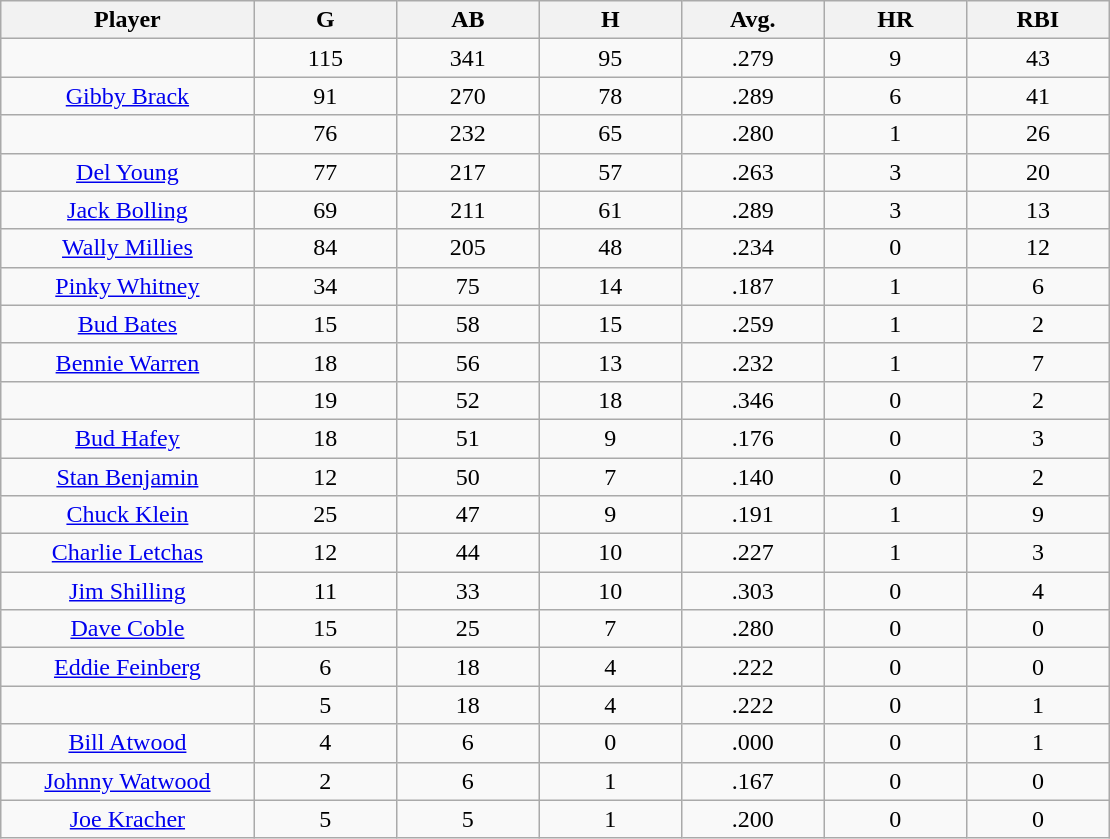<table class="wikitable sortable">
<tr>
<th bgcolor="#DDDDFF" width="16%">Player</th>
<th bgcolor="#DDDDFF" width="9%">G</th>
<th bgcolor="#DDDDFF" width="9%">AB</th>
<th bgcolor="#DDDDFF" width="9%">H</th>
<th bgcolor="#DDDDFF" width="9%">Avg.</th>
<th bgcolor="#DDDDFF" width="9%">HR</th>
<th bgcolor="#DDDDFF" width="9%">RBI</th>
</tr>
<tr align="center">
<td></td>
<td>115</td>
<td>341</td>
<td>95</td>
<td>.279</td>
<td>9</td>
<td>43</td>
</tr>
<tr align="center">
<td><a href='#'>Gibby Brack</a></td>
<td>91</td>
<td>270</td>
<td>78</td>
<td>.289</td>
<td>6</td>
<td>41</td>
</tr>
<tr align=center>
<td></td>
<td>76</td>
<td>232</td>
<td>65</td>
<td>.280</td>
<td>1</td>
<td>26</td>
</tr>
<tr align="center">
<td><a href='#'>Del Young</a></td>
<td>77</td>
<td>217</td>
<td>57</td>
<td>.263</td>
<td>3</td>
<td>20</td>
</tr>
<tr align=center>
<td><a href='#'>Jack Bolling</a></td>
<td>69</td>
<td>211</td>
<td>61</td>
<td>.289</td>
<td>3</td>
<td>13</td>
</tr>
<tr align=center>
<td><a href='#'>Wally Millies</a></td>
<td>84</td>
<td>205</td>
<td>48</td>
<td>.234</td>
<td>0</td>
<td>12</td>
</tr>
<tr align=center>
<td><a href='#'>Pinky Whitney</a></td>
<td>34</td>
<td>75</td>
<td>14</td>
<td>.187</td>
<td>1</td>
<td>6</td>
</tr>
<tr align=center>
<td><a href='#'>Bud Bates</a></td>
<td>15</td>
<td>58</td>
<td>15</td>
<td>.259</td>
<td>1</td>
<td>2</td>
</tr>
<tr align=center>
<td><a href='#'>Bennie Warren</a></td>
<td>18</td>
<td>56</td>
<td>13</td>
<td>.232</td>
<td>1</td>
<td>7</td>
</tr>
<tr align=center>
<td></td>
<td>19</td>
<td>52</td>
<td>18</td>
<td>.346</td>
<td>0</td>
<td>2</td>
</tr>
<tr align="center">
<td><a href='#'>Bud Hafey</a></td>
<td>18</td>
<td>51</td>
<td>9</td>
<td>.176</td>
<td>0</td>
<td>3</td>
</tr>
<tr align=center>
<td><a href='#'>Stan Benjamin</a></td>
<td>12</td>
<td>50</td>
<td>7</td>
<td>.140</td>
<td>0</td>
<td>2</td>
</tr>
<tr align=center>
<td><a href='#'>Chuck Klein</a></td>
<td>25</td>
<td>47</td>
<td>9</td>
<td>.191</td>
<td>1</td>
<td>9</td>
</tr>
<tr align=center>
<td><a href='#'>Charlie Letchas</a></td>
<td>12</td>
<td>44</td>
<td>10</td>
<td>.227</td>
<td>1</td>
<td>3</td>
</tr>
<tr align=center>
<td><a href='#'>Jim Shilling</a></td>
<td>11</td>
<td>33</td>
<td>10</td>
<td>.303</td>
<td>0</td>
<td>4</td>
</tr>
<tr align=center>
<td><a href='#'>Dave Coble</a></td>
<td>15</td>
<td>25</td>
<td>7</td>
<td>.280</td>
<td>0</td>
<td>0</td>
</tr>
<tr align=center>
<td><a href='#'>Eddie Feinberg</a></td>
<td>6</td>
<td>18</td>
<td>4</td>
<td>.222</td>
<td>0</td>
<td>0</td>
</tr>
<tr align=center>
<td></td>
<td>5</td>
<td>18</td>
<td>4</td>
<td>.222</td>
<td>0</td>
<td>1</td>
</tr>
<tr align="center">
<td><a href='#'>Bill Atwood</a></td>
<td>4</td>
<td>6</td>
<td>0</td>
<td>.000</td>
<td>0</td>
<td>1</td>
</tr>
<tr align=center>
<td><a href='#'>Johnny Watwood</a></td>
<td>2</td>
<td>6</td>
<td>1</td>
<td>.167</td>
<td>0</td>
<td>0</td>
</tr>
<tr align=center>
<td><a href='#'>Joe Kracher</a></td>
<td>5</td>
<td>5</td>
<td>1</td>
<td>.200</td>
<td>0</td>
<td>0</td>
</tr>
</table>
